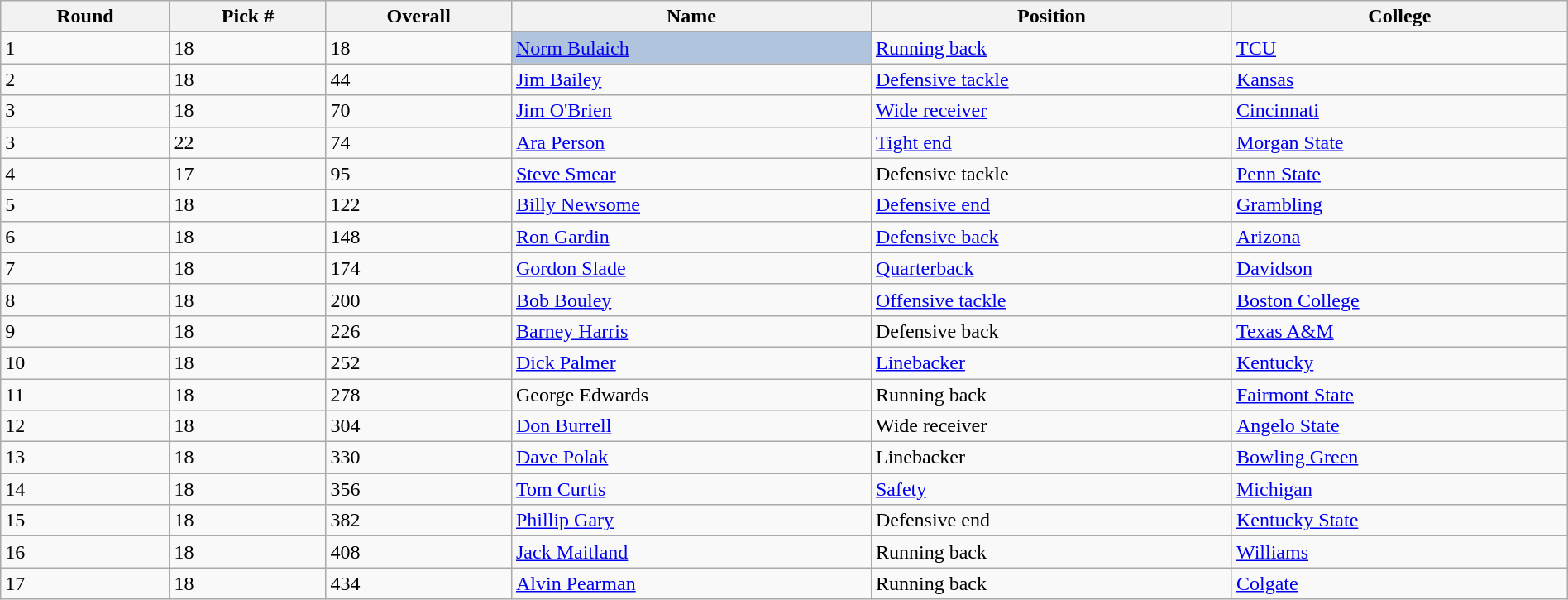<table class="wikitable sortable sortable" style="width: 100%">
<tr>
<th>Round</th>
<th>Pick #</th>
<th>Overall</th>
<th>Name</th>
<th>Position</th>
<th>College</th>
</tr>
<tr>
<td>1</td>
<td>18</td>
<td>18</td>
<td bgcolor=lightsteelblue><a href='#'>Norm Bulaich</a></td>
<td><a href='#'>Running back</a></td>
<td><a href='#'>TCU</a></td>
</tr>
<tr>
<td>2</td>
<td>18</td>
<td>44</td>
<td><a href='#'>Jim Bailey</a></td>
<td><a href='#'>Defensive tackle</a></td>
<td><a href='#'>Kansas</a></td>
</tr>
<tr>
<td>3</td>
<td>18</td>
<td>70</td>
<td><a href='#'>Jim O'Brien</a></td>
<td><a href='#'>Wide receiver</a></td>
<td><a href='#'>Cincinnati</a></td>
</tr>
<tr>
<td>3</td>
<td>22</td>
<td>74</td>
<td><a href='#'>Ara Person</a></td>
<td><a href='#'>Tight end</a></td>
<td><a href='#'>Morgan State</a></td>
</tr>
<tr>
<td>4</td>
<td>17</td>
<td>95</td>
<td><a href='#'>Steve Smear</a></td>
<td>Defensive tackle</td>
<td><a href='#'>Penn State</a></td>
</tr>
<tr>
<td>5</td>
<td>18</td>
<td>122</td>
<td><a href='#'>Billy Newsome</a></td>
<td><a href='#'>Defensive end</a></td>
<td><a href='#'>Grambling</a></td>
</tr>
<tr>
<td>6</td>
<td>18</td>
<td>148</td>
<td><a href='#'>Ron Gardin</a></td>
<td><a href='#'>Defensive back</a></td>
<td><a href='#'>Arizona</a></td>
</tr>
<tr>
<td>7</td>
<td>18</td>
<td>174</td>
<td><a href='#'>Gordon Slade</a></td>
<td><a href='#'>Quarterback</a></td>
<td><a href='#'>Davidson</a></td>
</tr>
<tr>
<td>8</td>
<td>18</td>
<td>200</td>
<td><a href='#'>Bob Bouley</a></td>
<td><a href='#'>Offensive tackle</a></td>
<td><a href='#'>Boston College</a></td>
</tr>
<tr>
<td>9</td>
<td>18</td>
<td>226</td>
<td><a href='#'>Barney Harris</a></td>
<td>Defensive back</td>
<td><a href='#'>Texas A&M</a></td>
</tr>
<tr>
<td>10</td>
<td>18</td>
<td>252</td>
<td><a href='#'>Dick Palmer</a></td>
<td><a href='#'>Linebacker</a></td>
<td><a href='#'>Kentucky</a></td>
</tr>
<tr>
<td>11</td>
<td>18</td>
<td>278</td>
<td>George Edwards</td>
<td>Running back</td>
<td><a href='#'>Fairmont State</a></td>
</tr>
<tr>
<td>12</td>
<td>18</td>
<td>304</td>
<td><a href='#'>Don Burrell</a></td>
<td>Wide receiver</td>
<td><a href='#'>Angelo State</a></td>
</tr>
<tr>
<td>13</td>
<td>18</td>
<td>330</td>
<td><a href='#'>Dave Polak</a></td>
<td>Linebacker</td>
<td><a href='#'>Bowling Green</a></td>
</tr>
<tr>
<td>14</td>
<td>18</td>
<td>356</td>
<td><a href='#'>Tom Curtis</a></td>
<td><a href='#'>Safety</a></td>
<td><a href='#'>Michigan</a></td>
</tr>
<tr>
<td>15</td>
<td>18</td>
<td>382</td>
<td><a href='#'>Phillip Gary</a></td>
<td>Defensive end</td>
<td><a href='#'>Kentucky State</a></td>
</tr>
<tr>
<td>16</td>
<td>18</td>
<td>408</td>
<td><a href='#'>Jack Maitland</a></td>
<td>Running back</td>
<td><a href='#'>Williams</a></td>
</tr>
<tr>
<td>17</td>
<td>18</td>
<td>434</td>
<td><a href='#'>Alvin Pearman</a></td>
<td>Running back</td>
<td><a href='#'>Colgate</a></td>
</tr>
</table>
